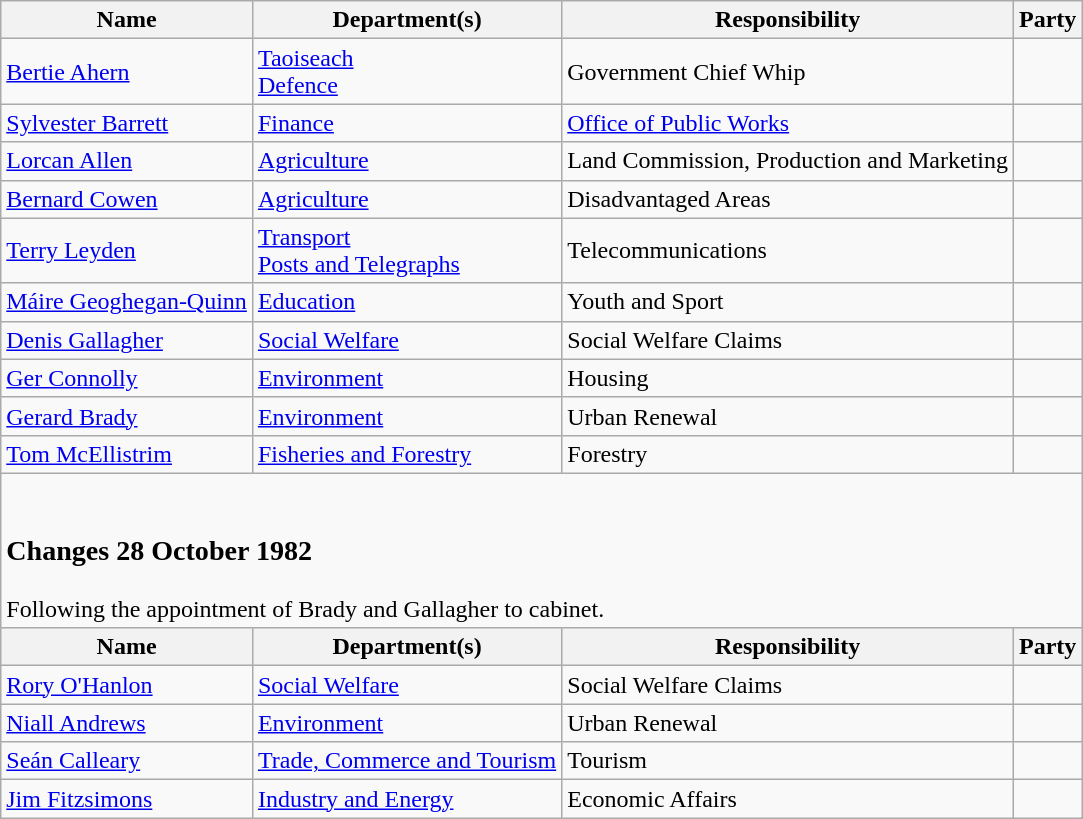<table class="wikitable">
<tr>
<th>Name</th>
<th>Department(s)</th>
<th>Responsibility</th>
<th colspan=2>Party</th>
</tr>
<tr>
<td><a href='#'>Bertie Ahern</a></td>
<td><a href='#'>Taoiseach</a><br><a href='#'>Defence</a></td>
<td>Government Chief Whip</td>
<td></td>
</tr>
<tr>
<td><a href='#'>Sylvester Barrett</a></td>
<td><a href='#'>Finance</a></td>
<td><a href='#'>Office of Public Works</a></td>
<td></td>
</tr>
<tr>
<td><a href='#'>Lorcan Allen</a></td>
<td><a href='#'>Agriculture</a></td>
<td>Land Commission, Production and Marketing</td>
<td></td>
</tr>
<tr>
<td><a href='#'>Bernard Cowen</a></td>
<td><a href='#'>Agriculture</a></td>
<td>Disadvantaged Areas</td>
<td></td>
</tr>
<tr>
<td><a href='#'>Terry Leyden</a></td>
<td><a href='#'>Transport</a><br><a href='#'>Posts and Telegraphs</a></td>
<td>Telecommunications</td>
<td></td>
</tr>
<tr>
<td><a href='#'>Máire Geoghegan-Quinn</a></td>
<td><a href='#'>Education</a></td>
<td>Youth and Sport</td>
<td></td>
</tr>
<tr>
<td><a href='#'>Denis Gallagher</a></td>
<td><a href='#'>Social Welfare</a></td>
<td>Social Welfare Claims</td>
<td></td>
</tr>
<tr>
<td><a href='#'>Ger Connolly</a></td>
<td><a href='#'>Environment</a></td>
<td>Housing</td>
<td></td>
</tr>
<tr>
<td><a href='#'>Gerard Brady</a></td>
<td><a href='#'>Environment</a></td>
<td>Urban Renewal</td>
<td></td>
</tr>
<tr>
<td><a href='#'>Tom McEllistrim</a></td>
<td><a href='#'>Fisheries and Forestry</a></td>
<td>Forestry</td>
<td></td>
</tr>
<tr>
<td colspan="5"><br><h3>Changes 28 October 1982</h3>Following the appointment of Brady and Gallagher to cabinet.</td>
</tr>
<tr>
<th>Name</th>
<th>Department(s)</th>
<th>Responsibility</th>
<th colspan=2>Party</th>
</tr>
<tr>
<td><a href='#'>Rory O'Hanlon</a></td>
<td><a href='#'>Social Welfare</a></td>
<td>Social Welfare Claims</td>
<td></td>
</tr>
<tr>
<td><a href='#'>Niall Andrews</a></td>
<td><a href='#'>Environment</a></td>
<td>Urban Renewal</td>
<td></td>
</tr>
<tr>
<td><a href='#'>Seán Calleary</a></td>
<td><a href='#'>Trade, Commerce and Tourism</a></td>
<td>Tourism</td>
<td></td>
</tr>
<tr>
<td><a href='#'>Jim Fitzsimons</a></td>
<td><a href='#'>Industry and Energy</a></td>
<td>Economic Affairs</td>
<td></td>
</tr>
</table>
